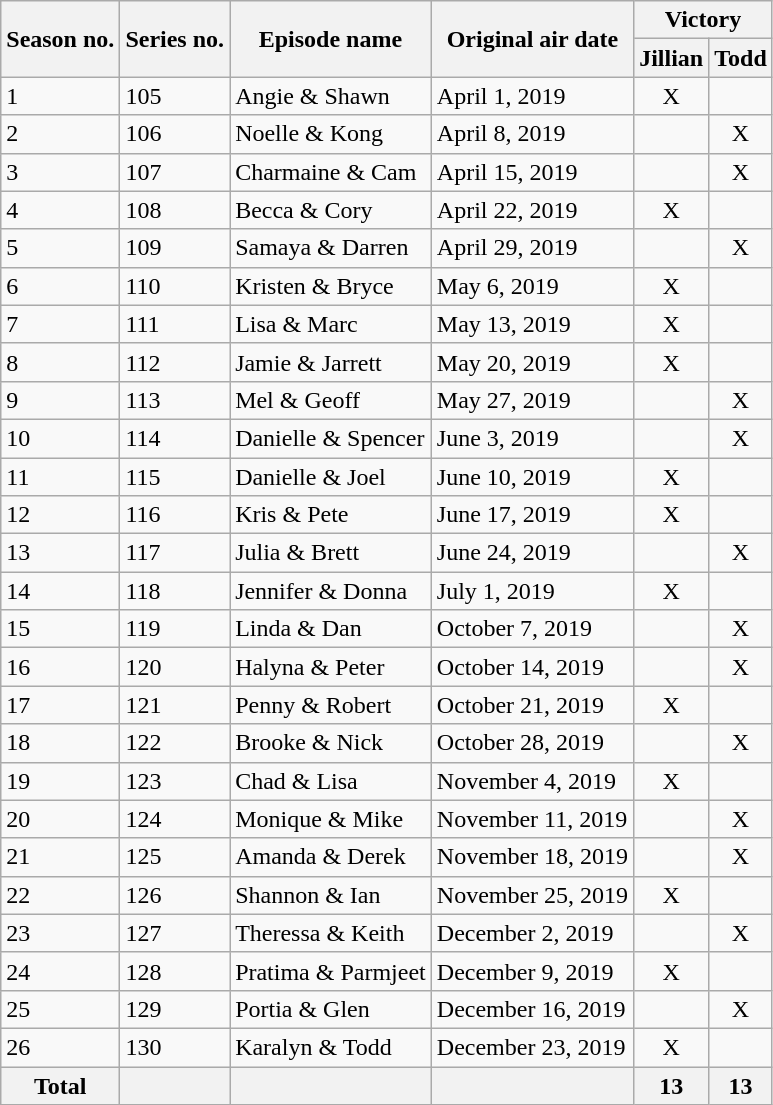<table class="wikitable">
<tr>
<th rowspan=2>Season no.</th>
<th rowspan=2>Series no.</th>
<th rowspan=2>Episode name</th>
<th rowspan=2>Original air date</th>
<th colspan=2>Victory</th>
</tr>
<tr>
<th>Jillian</th>
<th>Todd</th>
</tr>
<tr>
<td>1</td>
<td>105</td>
<td>Angie & Shawn</td>
<td>April 1, 2019</td>
<td align=center>X</td>
<td align=center></td>
</tr>
<tr>
<td>2</td>
<td>106</td>
<td>Noelle & Kong</td>
<td>April 8, 2019</td>
<td align=center></td>
<td align=center>X</td>
</tr>
<tr>
<td>3</td>
<td>107</td>
<td>Charmaine & Cam</td>
<td>April 15, 2019</td>
<td align=center></td>
<td align=center>X</td>
</tr>
<tr>
<td>4</td>
<td>108</td>
<td>Becca & Cory</td>
<td>April 22, 2019</td>
<td align=center>X</td>
<td align=center></td>
</tr>
<tr>
<td>5</td>
<td>109</td>
<td>Samaya & Darren</td>
<td>April 29, 2019</td>
<td align=center></td>
<td align=center>X</td>
</tr>
<tr>
<td>6</td>
<td>110</td>
<td>Kristen & Bryce</td>
<td>May 6, 2019</td>
<td align=center>X</td>
<td align=center></td>
</tr>
<tr>
<td>7</td>
<td>111</td>
<td>Lisa & Marc</td>
<td>May 13, 2019</td>
<td align=center>X</td>
<td align=center></td>
</tr>
<tr>
<td>8</td>
<td>112</td>
<td>Jamie & Jarrett</td>
<td>May 20, 2019</td>
<td align=center>X</td>
<td align=center></td>
</tr>
<tr>
<td>9</td>
<td>113</td>
<td>Mel & Geoff</td>
<td>May 27, 2019</td>
<td align=center></td>
<td align=center>X</td>
</tr>
<tr>
<td>10</td>
<td>114</td>
<td>Danielle & Spencer</td>
<td>June 3, 2019</td>
<td align=center></td>
<td align=center>X</td>
</tr>
<tr>
<td>11</td>
<td>115</td>
<td>Danielle & Joel</td>
<td>June 10, 2019</td>
<td align=center>X</td>
<td align=center></td>
</tr>
<tr>
<td>12</td>
<td>116</td>
<td>Kris & Pete</td>
<td>June 17, 2019</td>
<td align=center>X</td>
<td align=center></td>
</tr>
<tr>
<td>13</td>
<td>117</td>
<td>Julia & Brett</td>
<td>June 24, 2019</td>
<td align=center></td>
<td align=center>X</td>
</tr>
<tr>
<td>14</td>
<td>118</td>
<td>Jennifer & Donna</td>
<td>July 1, 2019</td>
<td align=center>X</td>
<td align=center></td>
</tr>
<tr>
<td>15</td>
<td>119</td>
<td>Linda & Dan</td>
<td>October 7, 2019</td>
<td align=center></td>
<td align=center>X</td>
</tr>
<tr>
<td>16</td>
<td>120</td>
<td>Halyna & Peter</td>
<td>October 14, 2019</td>
<td align=center></td>
<td align=center>X</td>
</tr>
<tr>
<td>17</td>
<td>121</td>
<td>Penny & Robert</td>
<td>October 21, 2019</td>
<td align=center>X</td>
<td align=center></td>
</tr>
<tr>
<td>18</td>
<td>122</td>
<td>Brooke & Nick</td>
<td>October 28, 2019</td>
<td align=center></td>
<td align=center>X</td>
</tr>
<tr>
<td>19</td>
<td>123</td>
<td>Chad & Lisa</td>
<td>November 4, 2019</td>
<td align=center>X</td>
<td align=center></td>
</tr>
<tr>
<td>20</td>
<td>124</td>
<td>Monique & Mike</td>
<td>November 11, 2019</td>
<td align=center></td>
<td align=center>X</td>
</tr>
<tr>
<td>21</td>
<td>125</td>
<td>Amanda & Derek</td>
<td>November 18, 2019</td>
<td align=center></td>
<td align=center>X</td>
</tr>
<tr>
<td>22</td>
<td>126</td>
<td>Shannon & Ian</td>
<td>November 25, 2019</td>
<td align=center>X</td>
<td align=center></td>
</tr>
<tr>
<td>23</td>
<td>127</td>
<td>Theressa & Keith</td>
<td>December 2, 2019</td>
<td align=center></td>
<td align=center>X</td>
</tr>
<tr>
<td>24</td>
<td>128</td>
<td>Pratima & Parmjeet</td>
<td>December 9, 2019</td>
<td align=center>X</td>
<td align=center></td>
</tr>
<tr>
<td>25</td>
<td>129</td>
<td>Portia & Glen</td>
<td>December 16, 2019</td>
<td align=center></td>
<td align=center>X</td>
</tr>
<tr>
<td>26</td>
<td>130</td>
<td>Karalyn & Todd</td>
<td>December 23, 2019</td>
<td align=center>X</td>
<td align=center></td>
</tr>
<tr>
<th>Total</th>
<th></th>
<th></th>
<th></th>
<th>13</th>
<th>13</th>
</tr>
</table>
